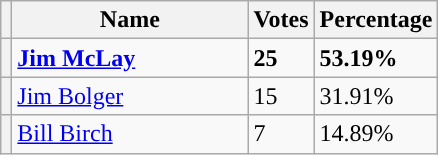<table class="wikitable">
<tr>
<th></th>
<th>Name</th>
<th>Votes</th>
<th>Percentage</th>
</tr>
<tr>
<th style="background-color: "></th>
<td width="150"><strong><a href='#'>Jim McLay</a></strong></td>
<td><strong>25</strong></td>
<td><strong>53.19%</strong></td>
</tr>
<tr>
<th style="background-color: "></th>
<td><a href='#'>Jim Bolger</a></td>
<td>15</td>
<td>31.91%</td>
</tr>
<tr>
<th style="background-color: "></th>
<td><a href='#'>Bill Birch</a></td>
<td>7</td>
<td>14.89%</td>
</tr>
</table>
